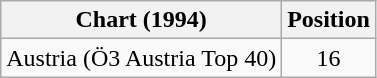<table class="wikitable sortable">
<tr>
<th>Chart (1994)</th>
<th>Position</th>
</tr>
<tr>
<td>Austria (Ö3 Austria Top 40)</td>
<td align="center">16</td>
</tr>
</table>
